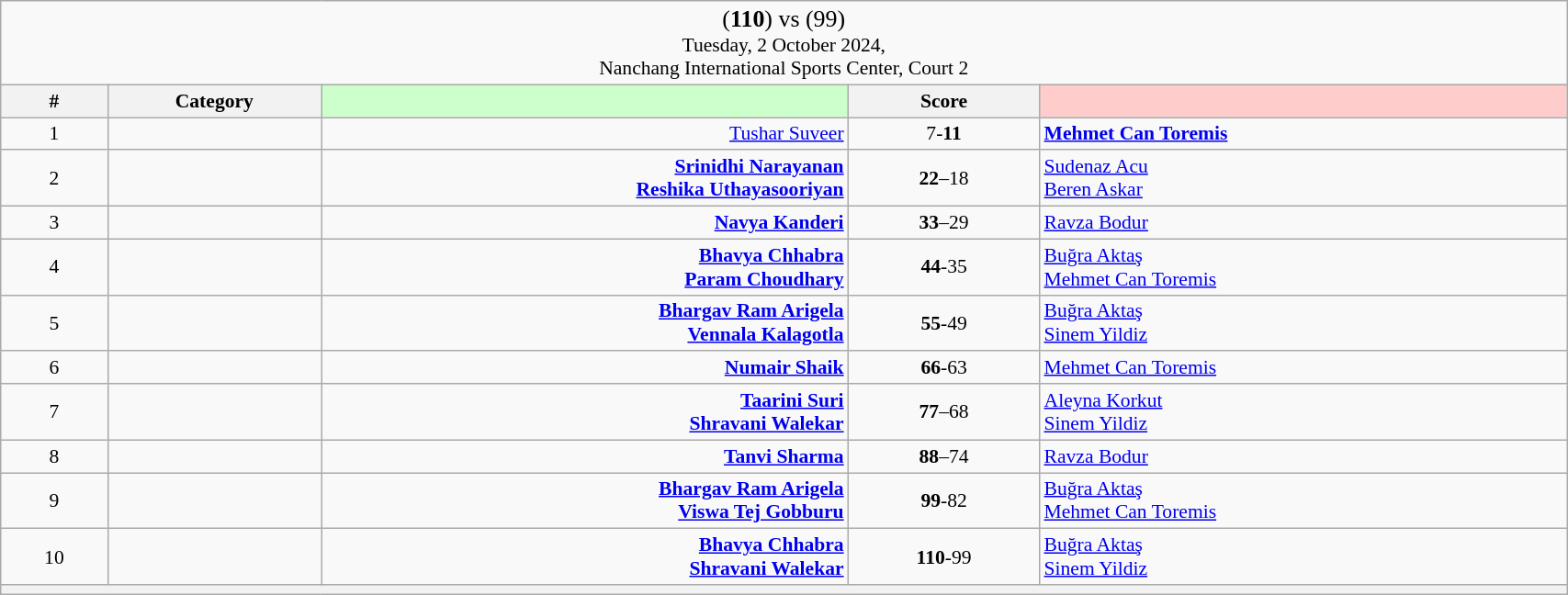<table class="wikitable mw-collapsible mw-collapsed" style="font-size:90%; text-align:center" width="90%">
<tr>
<td colspan="5"><big>(<strong>110</strong>) <strong></strong> vs  (99)</big><br>Tuesday, 2 October 2024, <br>Nanchang International Sports Center, Court 2</td>
</tr>
<tr>
<th width="25">#</th>
<th width="50">Category</th>
<th style="background-color:#CCFFCC" width="150"></th>
<th width="50">Score<br></th>
<th style="background-color:#FFCCCC" width="150"></th>
</tr>
<tr>
<td>1</td>
<td></td>
<td align="right"><a href='#'>Tushar Suveer</a> </td>
<td>7-<strong>11</strong><br></td>
<td align="left"><strong> <a href='#'>Mehmet Can Toremis</a></strong></td>
</tr>
<tr>
<td>2</td>
<td></td>
<td align="right"><strong><a href='#'>Srinidhi Narayanan</a> <br><a href='#'>Reshika Uthayasooriyan</a> </strong></td>
<td><strong>22</strong>–18<br></td>
<td align="left"> <a href='#'>Sudenaz Acu</a><br> <a href='#'>Beren Askar</a></td>
</tr>
<tr>
<td>3</td>
<td></td>
<td align="right"><strong><a href='#'>Navya Kanderi</a> </strong></td>
<td><strong>33</strong>–29<br></td>
<td align="left"> <a href='#'>Ravza Bodur</a></td>
</tr>
<tr>
<td>4</td>
<td></td>
<td align="right"><strong><a href='#'>Bhavya Chhabra</a> <br><a href='#'>Param Choudhary</a> </strong></td>
<td><strong>44</strong>-35<br></td>
<td align="left"> <a href='#'>Buğra Aktaş</a><br> <a href='#'>Mehmet Can Toremis</a></td>
</tr>
<tr>
<td>5</td>
<td></td>
<td align="right"><strong><a href='#'>Bhargav Ram Arigela</a> <br><a href='#'>Vennala Kalagotla</a> </strong></td>
<td><strong>55</strong>-49<br></td>
<td align="left"> <a href='#'>Buğra Aktaş</a><br> <a href='#'>Sinem Yildiz</a></td>
</tr>
<tr>
<td>6</td>
<td></td>
<td align="right"><strong><a href='#'>Numair Shaik</a> </strong></td>
<td><strong>66</strong>-63<br></td>
<td align="left"> <a href='#'>Mehmet Can Toremis</a></td>
</tr>
<tr>
<td>7</td>
<td></td>
<td align="right"><strong><a href='#'>Taarini Suri</a> <br><a href='#'>Shravani Walekar</a> </strong></td>
<td><strong>77</strong>–68<br></td>
<td align="left"> <a href='#'>Aleyna Korkut</a><br> <a href='#'>Sinem Yildiz</a></td>
</tr>
<tr>
<td>8</td>
<td></td>
<td align="right"><strong><a href='#'>Tanvi Sharma</a> </strong></td>
<td><strong>88</strong>–74<br></td>
<td align="left"> <a href='#'>Ravza Bodur</a></td>
</tr>
<tr>
<td>9</td>
<td></td>
<td align="right"><strong><a href='#'>Bhargav Ram Arigela</a> <br><a href='#'>Viswa Tej Gobburu</a> </strong></td>
<td><strong>99</strong>-82<br></td>
<td align="left"> <a href='#'>Buğra Aktaş</a><br> <a href='#'>Mehmet Can Toremis</a></td>
</tr>
<tr>
<td>10</td>
<td></td>
<td align="right"><strong><a href='#'>Bhavya Chhabra</a> <br><a href='#'>Shravani Walekar</a> </strong></td>
<td><strong>110</strong>-99<br></td>
<td align="left"> <a href='#'>Buğra Aktaş</a><br> <a href='#'>Sinem Yildiz</a></td>
</tr>
<tr>
<th colspan="5"></th>
</tr>
</table>
